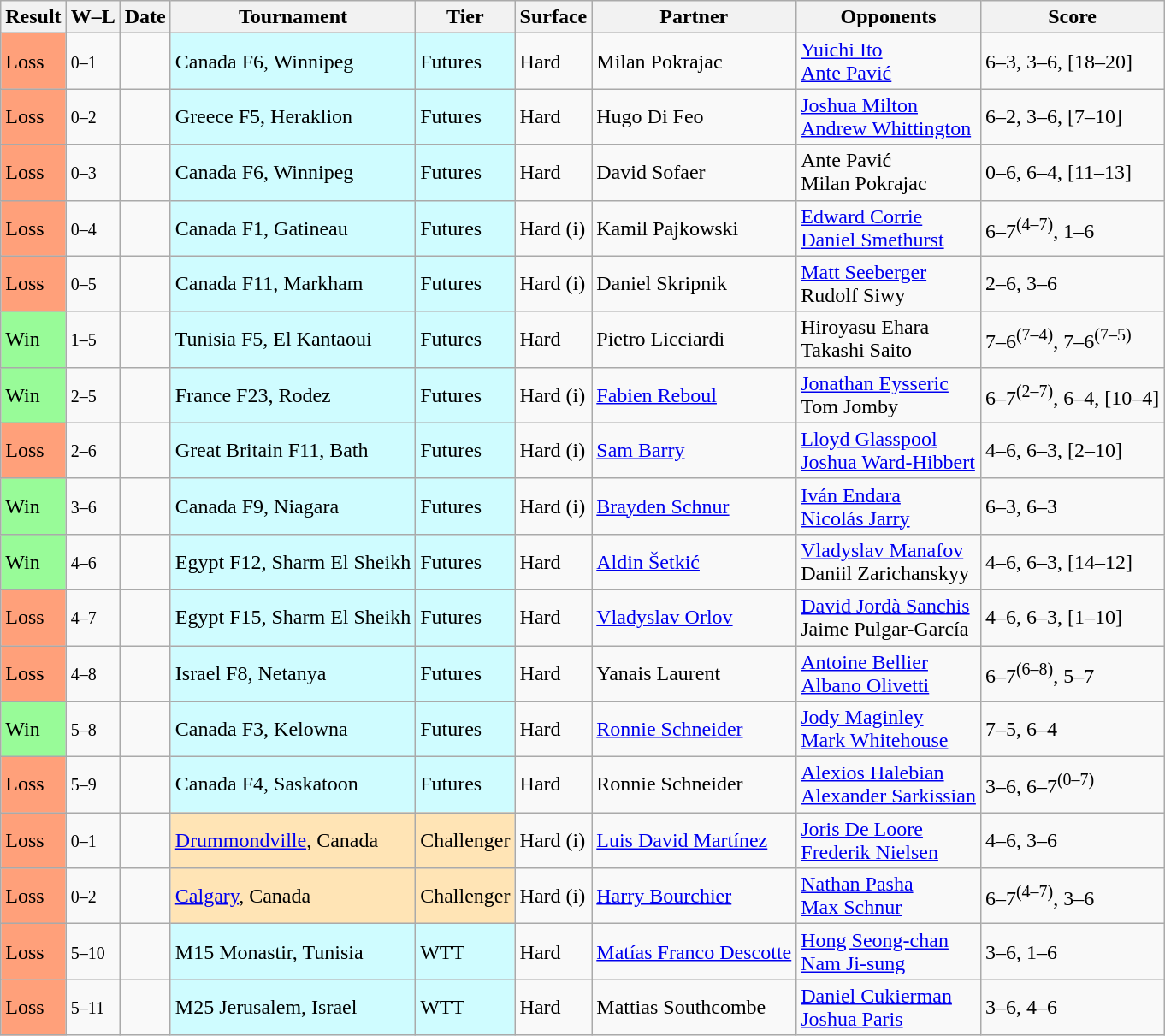<table class="sortable wikitable nowrap">
<tr>
<th>Result</th>
<th class="unsortable">W–L</th>
<th>Date</th>
<th>Tournament</th>
<th>Tier</th>
<th>Surface</th>
<th>Partner</th>
<th>Opponents</th>
<th class="unsortable">Score</th>
</tr>
<tr>
<td bgcolor=FFA07A>Loss</td>
<td><small>0–1</small></td>
<td></td>
<td style="background:#cffcff;">Canada F6, Winnipeg</td>
<td style="background:#cffcff;">Futures</td>
<td>Hard</td>
<td> Milan Pokrajac</td>
<td> <a href='#'>Yuichi Ito</a><br> <a href='#'>Ante Pavić</a></td>
<td>6–3, 3–6, [18–20]</td>
</tr>
<tr>
<td bgcolor=FFA07A>Loss</td>
<td><small>0–2</small></td>
<td></td>
<td style="background:#cffcff;">Greece F5, Heraklion</td>
<td style="background:#cffcff;">Futures</td>
<td>Hard</td>
<td> Hugo Di Feo</td>
<td> <a href='#'>Joshua Milton</a><br> <a href='#'>Andrew Whittington</a></td>
<td>6–2, 3–6, [7–10]</td>
</tr>
<tr>
<td bgcolor=FFA07A>Loss</td>
<td><small>0–3</small></td>
<td></td>
<td style="background:#cffcff;">Canada F6, Winnipeg</td>
<td style="background:#cffcff;">Futures</td>
<td>Hard</td>
<td> David Sofaer</td>
<td> Ante Pavić<br> Milan Pokrajac</td>
<td>0–6, 6–4, [11–13]</td>
</tr>
<tr>
<td bgcolor=FFA07A>Loss</td>
<td><small>0–4</small></td>
<td></td>
<td style="background:#cffcff;">Canada F1, Gatineau</td>
<td style="background:#cffcff;">Futures</td>
<td>Hard (i)</td>
<td> Kamil Pajkowski</td>
<td> <a href='#'>Edward Corrie</a><br> <a href='#'>Daniel Smethurst</a></td>
<td>6–7<sup>(4–7)</sup>, 1–6</td>
</tr>
<tr>
<td bgcolor=FFA07A>Loss</td>
<td><small>0–5</small></td>
<td></td>
<td style="background:#cffcff;">Canada F11, Markham</td>
<td style="background:#cffcff;">Futures</td>
<td>Hard (i)</td>
<td> Daniel Skripnik</td>
<td> <a href='#'>Matt Seeberger</a><br> Rudolf Siwy</td>
<td>2–6, 3–6</td>
</tr>
<tr>
<td bgcolor=98fb98>Win</td>
<td><small>1–5</small></td>
<td></td>
<td style="background:#cffcff;">Tunisia F5, El Kantaoui</td>
<td style="background:#cffcff;">Futures</td>
<td>Hard</td>
<td> Pietro Licciardi</td>
<td> Hiroyasu Ehara<br> Takashi Saito</td>
<td>7–6<sup>(7–4)</sup>, 7–6<sup>(7–5)</sup></td>
</tr>
<tr>
<td bgcolor=98fb98>Win</td>
<td><small>2–5</small></td>
<td></td>
<td style="background:#cffcff;">France F23, Rodez</td>
<td style="background:#cffcff;">Futures</td>
<td>Hard (i)</td>
<td> <a href='#'>Fabien Reboul</a></td>
<td> <a href='#'>Jonathan Eysseric</a><br> Tom Jomby</td>
<td>6–7<sup>(2–7)</sup>, 6–4, [10–4]</td>
</tr>
<tr>
<td bgcolor=FFA07A>Loss</td>
<td><small>2–6</small></td>
<td></td>
<td style="background:#cffcff;">Great Britain F11, Bath</td>
<td style="background:#cffcff;">Futures</td>
<td>Hard (i)</td>
<td> <a href='#'>Sam Barry</a></td>
<td> <a href='#'>Lloyd Glasspool</a><br> <a href='#'>Joshua Ward-Hibbert</a></td>
<td>4–6, 6–3, [2–10]</td>
</tr>
<tr>
<td bgcolor=98fb98>Win</td>
<td><small>3–6</small></td>
<td></td>
<td style="background:#cffcff;">Canada F9, Niagara</td>
<td style="background:#cffcff;">Futures</td>
<td>Hard (i)</td>
<td> <a href='#'>Brayden Schnur</a></td>
<td> <a href='#'>Iván Endara</a><br> <a href='#'>Nicolás Jarry</a></td>
<td>6–3, 6–3</td>
</tr>
<tr>
<td bgcolor=98fb98>Win</td>
<td><small>4–6</small></td>
<td></td>
<td style="background:#cffcff;">Egypt F12, Sharm El Sheikh</td>
<td style="background:#cffcff;">Futures</td>
<td>Hard</td>
<td> <a href='#'>Aldin Šetkić</a></td>
<td> <a href='#'>Vladyslav Manafov</a><br> Daniil Zarichanskyy</td>
<td>4–6, 6–3, [14–12]</td>
</tr>
<tr>
<td bgcolor=FFA07A>Loss</td>
<td><small>4–7</small></td>
<td></td>
<td style="background:#cffcff;">Egypt F15, Sharm El Sheikh</td>
<td style="background:#cffcff;">Futures</td>
<td>Hard</td>
<td> <a href='#'>Vladyslav Orlov</a></td>
<td> <a href='#'>David Jordà Sanchis</a><br> Jaime Pulgar-García</td>
<td>4–6, 6–3, [1–10]</td>
</tr>
<tr>
<td bgcolor=FFA07A>Loss</td>
<td><small>4–8</small></td>
<td></td>
<td style="background:#cffcff;">Israel F8, Netanya</td>
<td style="background:#cffcff;">Futures</td>
<td>Hard</td>
<td> Yanais Laurent</td>
<td> <a href='#'>Antoine Bellier</a><br> <a href='#'>Albano Olivetti</a></td>
<td>6–7<sup>(6–8)</sup>, 5–7</td>
</tr>
<tr>
<td bgcolor=98FB98>Win</td>
<td><small>5–8</small></td>
<td></td>
<td style="background:#cffcff;">Canada F3, Kelowna</td>
<td style="background:#cffcff;">Futures</td>
<td>Hard</td>
<td> <a href='#'>Ronnie Schneider</a></td>
<td> <a href='#'>Jody Maginley</a><br> <a href='#'>Mark Whitehouse</a></td>
<td>7–5, 6–4</td>
</tr>
<tr>
<td bgcolor=FFA07A>Loss</td>
<td><small>5–9</small></td>
<td></td>
<td style="background:#cffcff;">Canada F4, Saskatoon</td>
<td style="background:#cffcff;">Futures</td>
<td>Hard</td>
<td> Ronnie Schneider</td>
<td> <a href='#'>Alexios Halebian</a><br> <a href='#'>Alexander Sarkissian</a></td>
<td>3–6, 6–7<sup>(0–7)</sup></td>
</tr>
<tr>
<td bgcolor=FFA07A>Loss</td>
<td><small>0–1</small></td>
<td><a href='#'></a></td>
<td style="background:moccasin;"><a href='#'>Drummondville</a>, Canada</td>
<td style="background:moccasin;">Challenger</td>
<td>Hard (i)</td>
<td> <a href='#'>Luis David Martínez</a></td>
<td> <a href='#'>Joris De Loore</a><br> <a href='#'>Frederik Nielsen</a></td>
<td>4–6, 3–6</td>
</tr>
<tr>
<td bgcolor=FFA07A>Loss</td>
<td><small>0–2</small></td>
<td><a href='#'></a></td>
<td style="background:moccasin;"><a href='#'>Calgary</a>, Canada</td>
<td style="background:moccasin;">Challenger</td>
<td>Hard (i)</td>
<td> <a href='#'>Harry Bourchier</a></td>
<td> <a href='#'>Nathan Pasha</a><br> <a href='#'>Max Schnur</a></td>
<td>6–7<sup>(4–7)</sup>, 3–6</td>
</tr>
<tr>
<td bgcolor=FFA07A>Loss</td>
<td><small>5–10</small></td>
<td></td>
<td style="background:#cffcff;">M15 Monastir, Tunisia</td>
<td style="background:#cffcff;">WTT</td>
<td>Hard</td>
<td> <a href='#'>Matías Franco Descotte</a></td>
<td> <a href='#'>Hong Seong-chan</a><br> <a href='#'>Nam Ji-sung</a></td>
<td>3–6, 1–6</td>
</tr>
<tr>
<td bgcolor=FFA07A>Loss</td>
<td><small>5–11</small></td>
<td></td>
<td style="background:#cffcff;">M25 Jerusalem, Israel</td>
<td style="background:#cffcff;">WTT</td>
<td>Hard</td>
<td> Mattias Southcombe</td>
<td> <a href='#'>Daniel Cukierman</a><br> <a href='#'>Joshua Paris</a></td>
<td>3–6, 4–6</td>
</tr>
</table>
